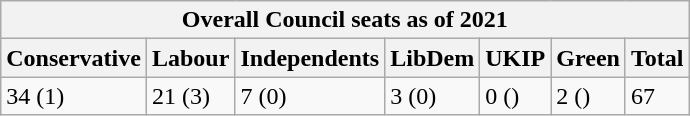<table class="wikitable">
<tr>
<th colspan="7">Overall Council seats as of 2021</th>
</tr>
<tr>
<th>Conservative</th>
<th>Labour</th>
<th>Independents</th>
<th>LibDem</th>
<th>UKIP</th>
<th>Green</th>
<th>Total</th>
</tr>
<tr>
<td>34 (1)</td>
<td>21 (3)</td>
<td>7 (0)</td>
<td>3 (0)</td>
<td>0 ()</td>
<td>2 ()</td>
<td>67</td>
</tr>
</table>
